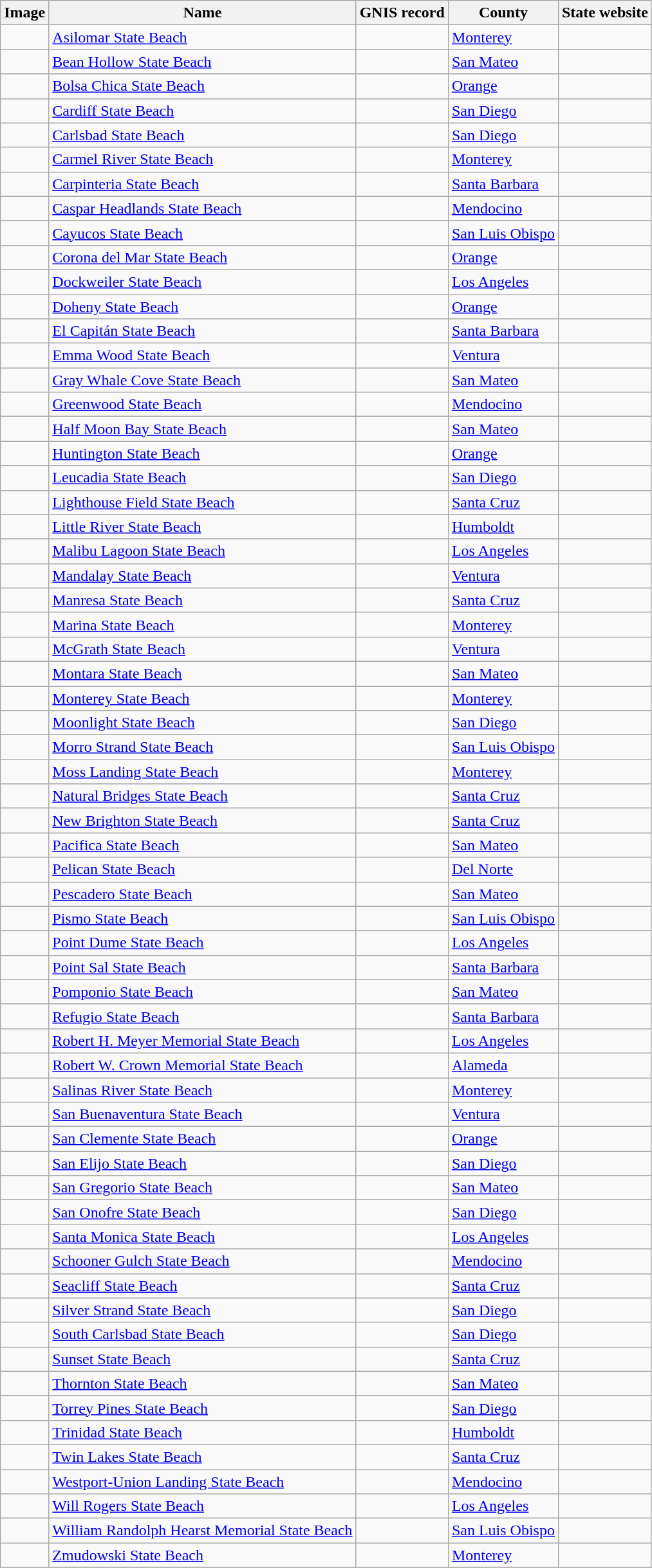<table class="wikitable sortable">
<tr>
<th>Image</th>
<th>Name</th>
<th>GNIS record</th>
<th>County</th>
<th>State website</th>
</tr>
<tr>
<td></td>
<td><a href='#'>Asilomar State Beach</a></td>
<td></td>
<td><a href='#'>Monterey</a></td>
<td></td>
</tr>
<tr>
<td></td>
<td><a href='#'>Bean Hollow State Beach</a></td>
<td></td>
<td><a href='#'>San Mateo</a></td>
<td></td>
</tr>
<tr>
<td></td>
<td><a href='#'>Bolsa Chica State Beach</a></td>
<td></td>
<td><a href='#'>Orange</a></td>
<td></td>
</tr>
<tr>
<td></td>
<td><a href='#'>Cardiff State Beach</a></td>
<td></td>
<td><a href='#'>San Diego</a></td>
<td></td>
</tr>
<tr>
<td></td>
<td><a href='#'>Carlsbad State Beach</a></td>
<td></td>
<td><a href='#'>San Diego</a></td>
<td></td>
</tr>
<tr>
<td></td>
<td><a href='#'>Carmel River State Beach</a></td>
<td></td>
<td><a href='#'>Monterey</a></td>
<td></td>
</tr>
<tr>
<td></td>
<td><a href='#'>Carpinteria State Beach</a></td>
<td></td>
<td><a href='#'>Santa Barbara</a></td>
<td></td>
</tr>
<tr>
<td></td>
<td><a href='#'>Caspar Headlands State Beach</a></td>
<td></td>
<td><a href='#'>Mendocino</a></td>
<td></td>
</tr>
<tr>
<td></td>
<td><a href='#'>Cayucos State Beach</a></td>
<td></td>
<td><a href='#'>San Luis Obispo</a></td>
<td></td>
</tr>
<tr>
<td></td>
<td><a href='#'>Corona del Mar State Beach</a></td>
<td></td>
<td><a href='#'>Orange</a></td>
<td></td>
</tr>
<tr>
<td></td>
<td><a href='#'>Dockweiler State Beach</a></td>
<td></td>
<td><a href='#'>Los Angeles</a></td>
<td></td>
</tr>
<tr>
<td></td>
<td><a href='#'>Doheny State Beach</a></td>
<td></td>
<td><a href='#'>Orange</a></td>
<td></td>
</tr>
<tr>
<td></td>
<td><a href='#'>El Capitán State Beach</a></td>
<td></td>
<td><a href='#'>Santa Barbara</a></td>
<td></td>
</tr>
<tr>
<td></td>
<td><a href='#'>Emma Wood State Beach</a></td>
<td></td>
<td><a href='#'>Ventura</a></td>
<td></td>
</tr>
<tr>
<td></td>
<td><a href='#'>Gray Whale Cove State Beach</a></td>
<td></td>
<td><a href='#'>San Mateo</a></td>
<td></td>
</tr>
<tr>
<td></td>
<td><a href='#'>Greenwood State Beach</a></td>
<td></td>
<td><a href='#'>Mendocino</a></td>
<td></td>
</tr>
<tr>
<td></td>
<td><a href='#'>Half Moon Bay State Beach</a></td>
<td></td>
<td><a href='#'>San Mateo</a></td>
<td></td>
</tr>
<tr>
<td></td>
<td><a href='#'>Huntington State Beach</a></td>
<td></td>
<td><a href='#'>Orange</a></td>
<td></td>
</tr>
<tr>
<td></td>
<td><a href='#'>Leucadia State Beach</a></td>
<td></td>
<td><a href='#'>San Diego</a></td>
<td></td>
</tr>
<tr>
<td></td>
<td><a href='#'>Lighthouse Field State Beach</a></td>
<td></td>
<td><a href='#'>Santa Cruz</a></td>
<td></td>
</tr>
<tr>
<td></td>
<td><a href='#'>Little River State Beach</a></td>
<td></td>
<td><a href='#'>Humboldt</a></td>
<td></td>
</tr>
<tr>
<td></td>
<td><a href='#'>Malibu Lagoon State Beach</a></td>
<td></td>
<td><a href='#'>Los Angeles</a></td>
<td></td>
</tr>
<tr>
<td></td>
<td><a href='#'>Mandalay State Beach</a></td>
<td></td>
<td><a href='#'>Ventura</a></td>
<td></td>
</tr>
<tr>
<td></td>
<td><a href='#'>Manresa State Beach</a></td>
<td></td>
<td><a href='#'>Santa Cruz</a></td>
<td></td>
</tr>
<tr>
<td></td>
<td><a href='#'>Marina State Beach</a></td>
<td></td>
<td><a href='#'>Monterey</a></td>
<td></td>
</tr>
<tr>
<td></td>
<td><a href='#'>McGrath State Beach</a></td>
<td></td>
<td><a href='#'>Ventura</a></td>
<td></td>
</tr>
<tr>
<td></td>
<td><a href='#'>Montara State Beach</a></td>
<td></td>
<td><a href='#'>San Mateo</a></td>
<td></td>
</tr>
<tr>
<td></td>
<td><a href='#'>Monterey State Beach</a></td>
<td></td>
<td><a href='#'>Monterey</a></td>
<td></td>
</tr>
<tr>
<td></td>
<td><a href='#'>Moonlight State Beach</a></td>
<td></td>
<td><a href='#'>San Diego</a></td>
<td></td>
</tr>
<tr>
<td></td>
<td><a href='#'>Morro Strand State Beach</a></td>
<td></td>
<td><a href='#'>San Luis Obispo</a></td>
<td></td>
</tr>
<tr>
<td></td>
<td><a href='#'>Moss Landing State Beach</a></td>
<td></td>
<td><a href='#'>Monterey</a></td>
<td></td>
</tr>
<tr>
<td></td>
<td><a href='#'>Natural Bridges State Beach</a></td>
<td></td>
<td><a href='#'>Santa Cruz</a></td>
<td></td>
</tr>
<tr>
<td></td>
<td><a href='#'>New Brighton State Beach</a></td>
<td></td>
<td><a href='#'>Santa Cruz</a></td>
<td></td>
</tr>
<tr>
<td></td>
<td><a href='#'>Pacifica State Beach</a></td>
<td></td>
<td><a href='#'>San Mateo</a></td>
<td></td>
</tr>
<tr>
<td></td>
<td><a href='#'>Pelican State Beach</a></td>
<td></td>
<td><a href='#'>Del Norte</a></td>
<td></td>
</tr>
<tr>
<td></td>
<td><a href='#'>Pescadero State Beach</a></td>
<td></td>
<td><a href='#'>San Mateo</a></td>
<td></td>
</tr>
<tr>
<td></td>
<td><a href='#'>Pismo State Beach</a></td>
<td></td>
<td><a href='#'>San Luis Obispo</a></td>
<td></td>
</tr>
<tr>
<td></td>
<td><a href='#'>Point Dume State Beach</a></td>
<td></td>
<td><a href='#'>Los Angeles</a></td>
<td></td>
</tr>
<tr>
<td></td>
<td><a href='#'>Point Sal State Beach</a></td>
<td></td>
<td><a href='#'>Santa Barbara</a></td>
<td></td>
</tr>
<tr>
<td></td>
<td><a href='#'>Pomponio State Beach</a></td>
<td></td>
<td><a href='#'>San Mateo</a></td>
<td></td>
</tr>
<tr>
<td></td>
<td><a href='#'>Refugio State Beach</a></td>
<td></td>
<td><a href='#'>Santa Barbara</a></td>
<td></td>
</tr>
<tr>
<td></td>
<td><a href='#'>Robert H. Meyer Memorial State Beach</a></td>
<td></td>
<td><a href='#'>Los Angeles</a></td>
<td></td>
</tr>
<tr>
<td></td>
<td><a href='#'>Robert W. Crown Memorial State Beach</a></td>
<td></td>
<td><a href='#'>Alameda</a></td>
<td></td>
</tr>
<tr>
<td></td>
<td><a href='#'>Salinas River State Beach</a></td>
<td></td>
<td><a href='#'>Monterey</a></td>
<td></td>
</tr>
<tr>
<td></td>
<td><a href='#'>San Buenaventura State Beach</a></td>
<td></td>
<td><a href='#'>Ventura</a></td>
<td></td>
</tr>
<tr>
<td></td>
<td><a href='#'>San Clemente State Beach</a></td>
<td></td>
<td><a href='#'>Orange</a></td>
<td></td>
</tr>
<tr>
<td></td>
<td><a href='#'>San Elijo State Beach</a></td>
<td></td>
<td><a href='#'>San Diego</a></td>
<td></td>
</tr>
<tr>
<td></td>
<td><a href='#'>San Gregorio State Beach</a></td>
<td></td>
<td><a href='#'>San Mateo</a></td>
<td></td>
</tr>
<tr>
<td></td>
<td><a href='#'>San Onofre State Beach</a></td>
<td></td>
<td><a href='#'>San Diego</a></td>
<td></td>
</tr>
<tr>
<td></td>
<td><a href='#'>Santa Monica State Beach</a></td>
<td></td>
<td><a href='#'>Los Angeles</a></td>
<td></td>
</tr>
<tr>
<td></td>
<td><a href='#'>Schooner Gulch State Beach</a></td>
<td></td>
<td><a href='#'>Mendocino</a></td>
<td></td>
</tr>
<tr>
<td></td>
<td><a href='#'>Seacliff State Beach</a></td>
<td></td>
<td><a href='#'>Santa Cruz</a></td>
<td></td>
</tr>
<tr>
<td></td>
<td><a href='#'>Silver Strand State Beach</a></td>
<td></td>
<td><a href='#'>San Diego</a></td>
<td></td>
</tr>
<tr>
<td></td>
<td><a href='#'>South Carlsbad State Beach</a></td>
<td></td>
<td><a href='#'>San Diego</a></td>
<td></td>
</tr>
<tr>
<td></td>
<td><a href='#'>Sunset State Beach</a></td>
<td></td>
<td><a href='#'>Santa Cruz</a></td>
<td></td>
</tr>
<tr>
<td></td>
<td><a href='#'>Thornton State Beach</a></td>
<td></td>
<td><a href='#'>San Mateo</a></td>
<td></td>
</tr>
<tr>
<td></td>
<td><a href='#'>Torrey Pines State Beach</a></td>
<td></td>
<td><a href='#'>San Diego</a></td>
<td></td>
</tr>
<tr>
<td></td>
<td><a href='#'>Trinidad State Beach</a></td>
<td></td>
<td><a href='#'>Humboldt</a></td>
<td></td>
</tr>
<tr>
<td></td>
<td><a href='#'>Twin Lakes State Beach</a></td>
<td></td>
<td><a href='#'>Santa Cruz</a></td>
<td></td>
</tr>
<tr>
<td></td>
<td><a href='#'>Westport-Union Landing State Beach</a></td>
<td></td>
<td><a href='#'>Mendocino</a></td>
<td></td>
</tr>
<tr>
<td></td>
<td><a href='#'>Will Rogers State Beach</a></td>
<td></td>
<td><a href='#'>Los Angeles</a></td>
<td></td>
</tr>
<tr>
<td></td>
<td><a href='#'>William Randolph Hearst Memorial State Beach</a></td>
<td></td>
<td><a href='#'>San Luis Obispo</a></td>
<td></td>
</tr>
<tr>
<td></td>
<td><a href='#'>Zmudowski State Beach</a></td>
<td></td>
<td><a href='#'>Monterey</a></td>
<td></td>
</tr>
<tr>
</tr>
</table>
